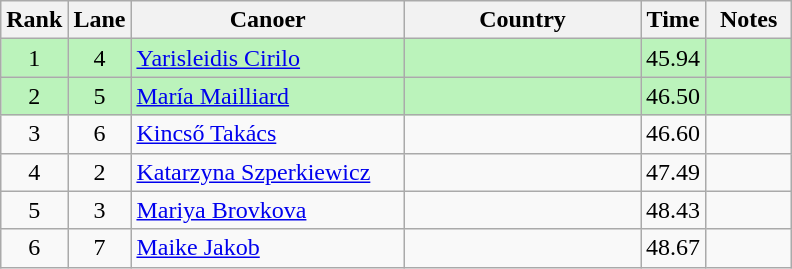<table class="wikitable sortable" style="text-align:center;">
<tr>
<th width=30>Rank</th>
<th width=30>Lane</th>
<th width=175>Canoer</th>
<th width=150>Country</th>
<th width=30>Time</th>
<th width=50>Notes</th>
</tr>
<tr bgcolor=bbf3bb>
<td>1</td>
<td>4</td>
<td align=left><a href='#'>Yarisleidis Cirilo</a></td>
<td align=left></td>
<td>45.94</td>
<td></td>
</tr>
<tr bgcolor=bbf3bb>
<td>2</td>
<td>5</td>
<td align=left><a href='#'>María Mailliard</a></td>
<td align=left></td>
<td>46.50</td>
<td></td>
</tr>
<tr>
<td>3</td>
<td>6</td>
<td align=left><a href='#'>Kincső Takács</a></td>
<td align=left></td>
<td>46.60</td>
<td></td>
</tr>
<tr>
<td>4</td>
<td>2</td>
<td align=left><a href='#'>Katarzyna Szperkiewicz</a></td>
<td align=left></td>
<td>47.49</td>
<td></td>
</tr>
<tr>
<td>5</td>
<td>3</td>
<td align=left><a href='#'>Mariya Brovkova</a></td>
<td align=left></td>
<td>48.43</td>
<td></td>
</tr>
<tr>
<td>6</td>
<td>7</td>
<td align=left><a href='#'>Maike Jakob</a></td>
<td align=left></td>
<td>48.67</td>
<td></td>
</tr>
</table>
